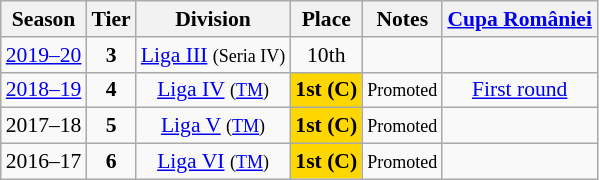<table class="wikitable" style="text-align:center; font-size:90%">
<tr>
<th>Season</th>
<th>Tier</th>
<th>Division</th>
<th>Place</th>
<th>Notes</th>
<th><a href='#'>Cupa României</a></th>
</tr>
<tr>
<td><a href='#'>2019–20</a></td>
<td><strong>3</strong></td>
<td><a href='#'>Liga III</a> <small>(Seria IV)</small></td>
<td>10th</td>
<td></td>
<td></td>
</tr>
<tr>
<td><a href='#'>2018–19</a></td>
<td><strong>4</strong></td>
<td><a href='#'>Liga IV</a> <small>(<a href='#'>TM</a>)</small></td>
<td align=center bgcolor=gold><strong>1st</strong> <strong>(C)</strong></td>
<td><small>Promoted</small></td>
<td><a href='#'>First round</a></td>
</tr>
<tr>
<td>2017–18</td>
<td><strong>5</strong></td>
<td><a href='#'>Liga V</a> <small>(<a href='#'>TM</a>)</small></td>
<td align=center bgcolor=gold><strong>1st (C)</strong></td>
<td><small>Promoted</small></td>
<td></td>
</tr>
<tr>
<td>2016–17</td>
<td><strong>6</strong></td>
<td><a href='#'>Liga VI</a> <small>(<a href='#'>TM</a>)</small></td>
<td align=center bgcolor=gold><strong>1st (C)</strong></td>
<td><small>Promoted</small></td>
<td></td>
</tr>
</table>
